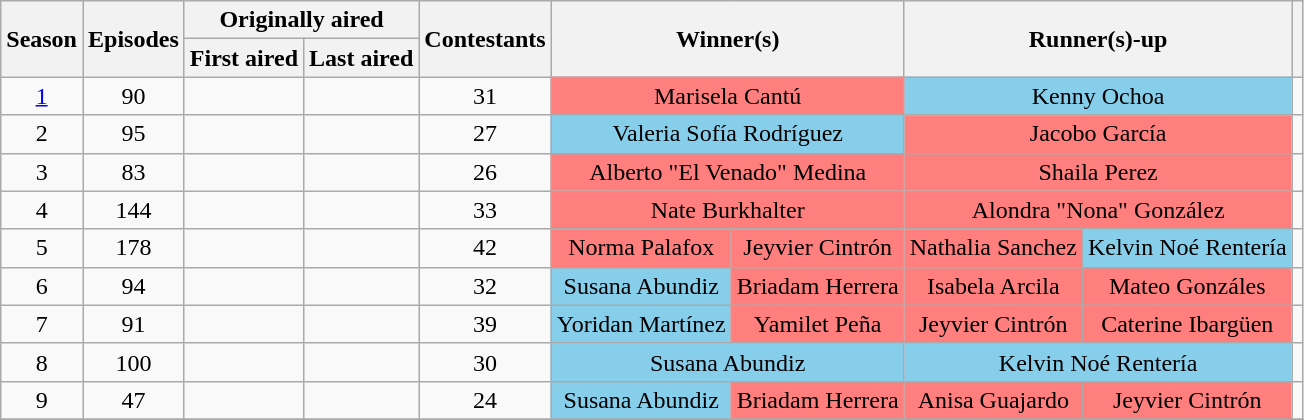<table class="wikitable" style="font-size:100%; text-align:center">
<tr>
<th scope="col" rowspan=2>Season</th>
<th scope="col" rowspan=2>Episodes</th>
<th scope="col" colspan=2>Originally aired</th>
<th scope="col" rowspan=2>Contestants</th>
<th scope="col" colspan=2 rowspan=2>Winner(s)</th>
<th scope="col" colspan=2 rowspan=2>Runner(s)-up</th>
<th scope="col" rowspan=2></th>
</tr>
<tr>
<th scope="col">First aired</th>
<th scope="col">Last aired</th>
</tr>
<tr>
<td><a href='#'>1</a></td>
<td>90</td>
<td></td>
<td></td>
<td>31</td>
<td style=background:#FF7F7F colspan=2>Marisela Cantú</td>
<td style=background:#87CEEB colspan=2>Kenny Ochoa</td>
<td></td>
</tr>
<tr>
<td>2</td>
<td>95</td>
<td></td>
<td></td>
<td>27</td>
<td style=background:#87CEEB colspan=2>Valeria Sofía Rodríguez</td>
<td style=background:#FF7F7F colspan=2>Jacobo García</td>
<td></td>
</tr>
<tr>
<td>3</td>
<td>83</td>
<td></td>
<td></td>
<td>26</td>
<td style=background:#FF7F7F colspan=2>Alberto "El Venado" Medina</td>
<td style=background:#FF7F7F colspan=2>Shaila Perez</td>
<td></td>
</tr>
<tr>
<td>4</td>
<td>144</td>
<td></td>
<td></td>
<td>33</td>
<td style=background:#FF7F7F colspan=2>Nate Burkhalter</td>
<td style=background:#FF7F7F colspan=2>Alondra "Nona" González</td>
<td></td>
</tr>
<tr>
<td>5</td>
<td>178</td>
<td></td>
<td></td>
<td>42</td>
<td style=background:#FF7F7F>Norma Palafox</td>
<td style=background:#FF7F7F>Jeyvier Cintrón</td>
<td style=background:#FF7F7F>Nathalia Sanchez</td>
<td style=background:#87CEEB>Kelvin Noé Rentería</td>
<td></td>
</tr>
<tr>
<td>6</td>
<td>94</td>
<td></td>
<td></td>
<td>32</td>
<td style=background:#87CEEB>Susana Abundiz</td>
<td style=background:#FF7F7F>Briadam Herrera</td>
<td style=background:#FF7F7F>Isabela Arcila</td>
<td style=background:#FF7F7F>Mateo Gonzáles</td>
<td></td>
</tr>
<tr>
<td>7</td>
<td>91</td>
<td></td>
<td></td>
<td>39</td>
<td style=background:#87CEEB>Yoridan Martínez</td>
<td style=background:#FF7F7F>Yamilet Peña</td>
<td style=background:#FF7F7F>Jeyvier Cintrón</td>
<td style=background:#FF7F7F>Caterine Ibargüen</td>
<td></td>
</tr>
<tr>
<td>8</td>
<td>100</td>
<td></td>
<td></td>
<td>30</td>
<td style=background:#87CEEB colspan=2>Susana Abundiz</td>
<td style=background:#87CEEB colspan=2>Kelvin Noé Rentería</td>
<td></td>
</tr>
<tr>
<td>9</td>
<td>47</td>
<td></td>
<td></td>
<td>24</td>
<td style=background:#87CEEB>Susana Abundiz</td>
<td style=background:#FF7F7F>Briadam Herrera</td>
<td style=background:#FF7F7F>Anisa Guajardo</td>
<td style=background:#FF7F7F>Jeyvier Cintrón</td>
<td></td>
</tr>
<tr>
</tr>
</table>
